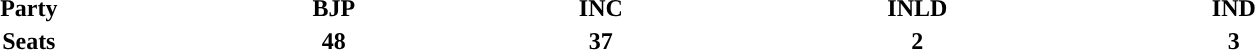<table style="width:80%; text-align:center;">
<tr>
<th><strong>Party</strong></th>
<td><strong>BJP</strong></td>
<td><strong>INC</strong></td>
<td><strong>INLD</strong></td>
<td><strong>IND</strong></td>
</tr>
<tr>
<th><strong>Seats</strong></th>
<td><strong>48</strong></td>
<td><strong>37</strong></td>
<td><strong>2</strong></td>
<td><strong>3</strong></td>
</tr>
</table>
